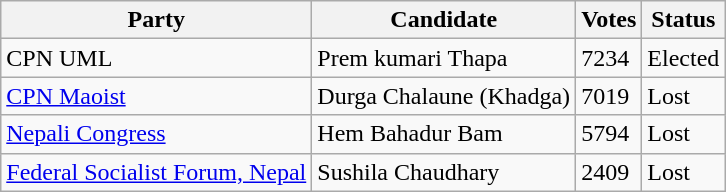<table class="wikitable">
<tr>
<th>Party</th>
<th>Candidate</th>
<th>Votes</th>
<th>Status</th>
</tr>
<tr>
<td>CPN UML</td>
<td>Prem kumari Thapa</td>
<td>7234</td>
<td>Elected</td>
</tr>
<tr>
<td><a href='#'>CPN Maoist</a></td>
<td>Durga Chalaune (Khadga)</td>
<td>7019</td>
<td>Lost</td>
</tr>
<tr>
<td><a href='#'>Nepali Congress</a></td>
<td>Hem Bahadur Bam</td>
<td>5794</td>
<td>Lost</td>
</tr>
<tr>
<td><a href='#'>Federal Socialist Forum, Nepal</a></td>
<td>Sushila Chaudhary</td>
<td>2409</td>
<td>Lost</td>
</tr>
</table>
